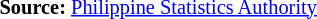<table style="font-size:85%;" '|>
<tr>
<td><br><p>
<strong>Source:</strong> <a href='#'>Philippine Statistics Authority</a>
</p></td>
</tr>
</table>
